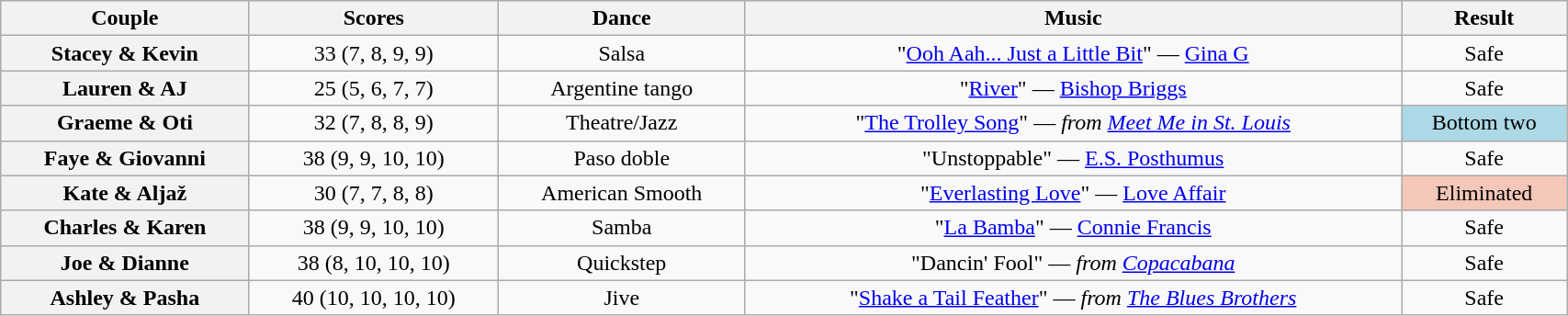<table class="wikitable sortable" style="text-align:center; width:90%">
<tr>
<th scope="col">Couple</th>
<th scope="col">Scores</th>
<th scope="col" class="unsortable">Dance</th>
<th scope="col" class="unsortable">Music</th>
<th scope="col" class="unsortable">Result</th>
</tr>
<tr>
<th scope="row">Stacey & Kevin</th>
<td>33 (7, 8, 9, 9)</td>
<td>Salsa</td>
<td>"<a href='#'>Ooh Aah... Just a Little Bit</a>" — <a href='#'>Gina G</a></td>
<td>Safe</td>
</tr>
<tr>
<th scope="row">Lauren & AJ</th>
<td>25 (5, 6, 7, 7)</td>
<td>Argentine tango</td>
<td>"<a href='#'>River</a>" — <a href='#'>Bishop Briggs</a></td>
<td>Safe</td>
</tr>
<tr>
<th scope="row">Graeme & Oti</th>
<td>32 (7, 8, 8, 9)</td>
<td>Theatre/Jazz</td>
<td>"<a href='#'>The Trolley Song</a>" — <em>from <a href='#'>Meet Me in St. Louis</a></em></td>
<td bgcolor="lightblue">Bottom two</td>
</tr>
<tr>
<th scope="row">Faye & Giovanni</th>
<td>38 (9, 9, 10, 10)</td>
<td>Paso doble</td>
<td>"Unstoppable" — <a href='#'>E.S. Posthumus</a></td>
<td>Safe</td>
</tr>
<tr>
<th scope="row">Kate & Aljaž</th>
<td>30 (7, 7, 8, 8)</td>
<td>American Smooth</td>
<td>"<a href='#'>Everlasting Love</a>" — <a href='#'>Love Affair</a></td>
<td bgcolor="f4c7b8">Eliminated</td>
</tr>
<tr>
<th scope="row">Charles & Karen</th>
<td>38 (9, 9, 10, 10)</td>
<td>Samba</td>
<td>"<a href='#'>La Bamba</a>" — <a href='#'>Connie Francis</a></td>
<td>Safe</td>
</tr>
<tr>
<th scope="row">Joe & Dianne</th>
<td>38 (8, 10, 10, 10)</td>
<td>Quickstep</td>
<td>"Dancin' Fool" — <em>from <a href='#'>Copacabana</a></em></td>
<td>Safe</td>
</tr>
<tr>
<th scope="row">Ashley & Pasha</th>
<td>40 (10, 10, 10, 10)</td>
<td>Jive</td>
<td>"<a href='#'>Shake a Tail Feather</a>" — <em>from <a href='#'>The Blues Brothers</a></em></td>
<td>Safe</td>
</tr>
</table>
